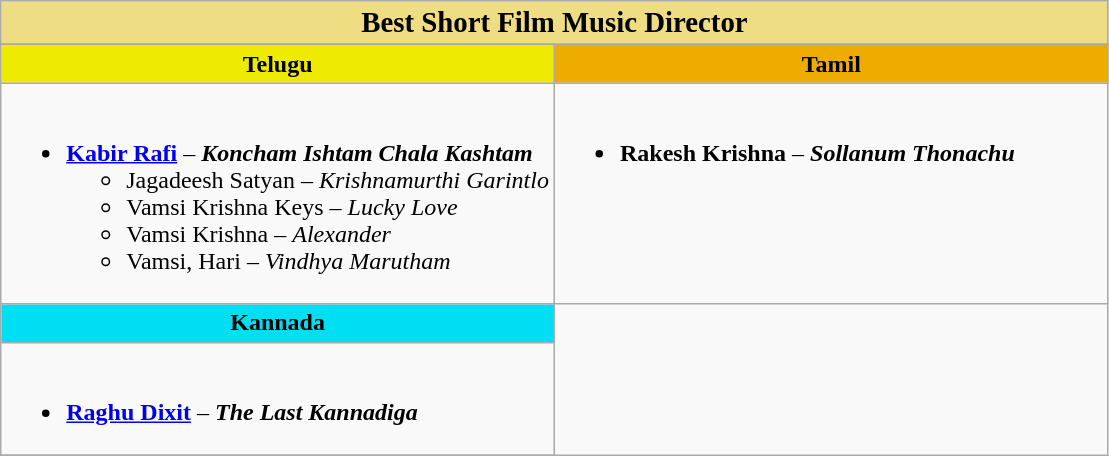<table class="wikitable">
<tr>
<th colspan="2" rowspan="1" style="background:#EEDD82;"><big><strong>Best Short Film Music Director</strong></big></th>
</tr>
<tr>
</tr>
<tr>
<th style="background:#efeb00; width: 50%">Telugu</th>
<th style="background:#efac00;">Tamil</th>
</tr>
<tr>
<td valign="top"><br><ul><li><strong><a href='#'>Kabir Rafi</a></strong> – <strong><em>Koncham Ishtam Chala Kashtam</em></strong><ul><li>Jagadeesh Satyan – <em>Krishnamurthi Garintlo</em></li><li>Vamsi Krishna Keys – <em>Lucky Love</em></li><li>Vamsi Krishna – <em>Alexander</em></li><li>Vamsi, Hari – <em>Vindhya Marutham</em></li></ul></li></ul></td>
<td valign="top"><br><ul><li><strong>Rakesh Krishna</strong> – <strong><em>Sollanum Thonachu</em></strong></li></ul></td>
</tr>
<tr>
<th style="background:#00def3;" align="center">Kannada</th>
</tr>
<tr>
<td><br><ul><li><strong><a href='#'>Raghu Dixit</a></strong> – <strong><em>The Last Kannadiga</em></strong></li></ul></td>
</tr>
<tr>
</tr>
</table>
